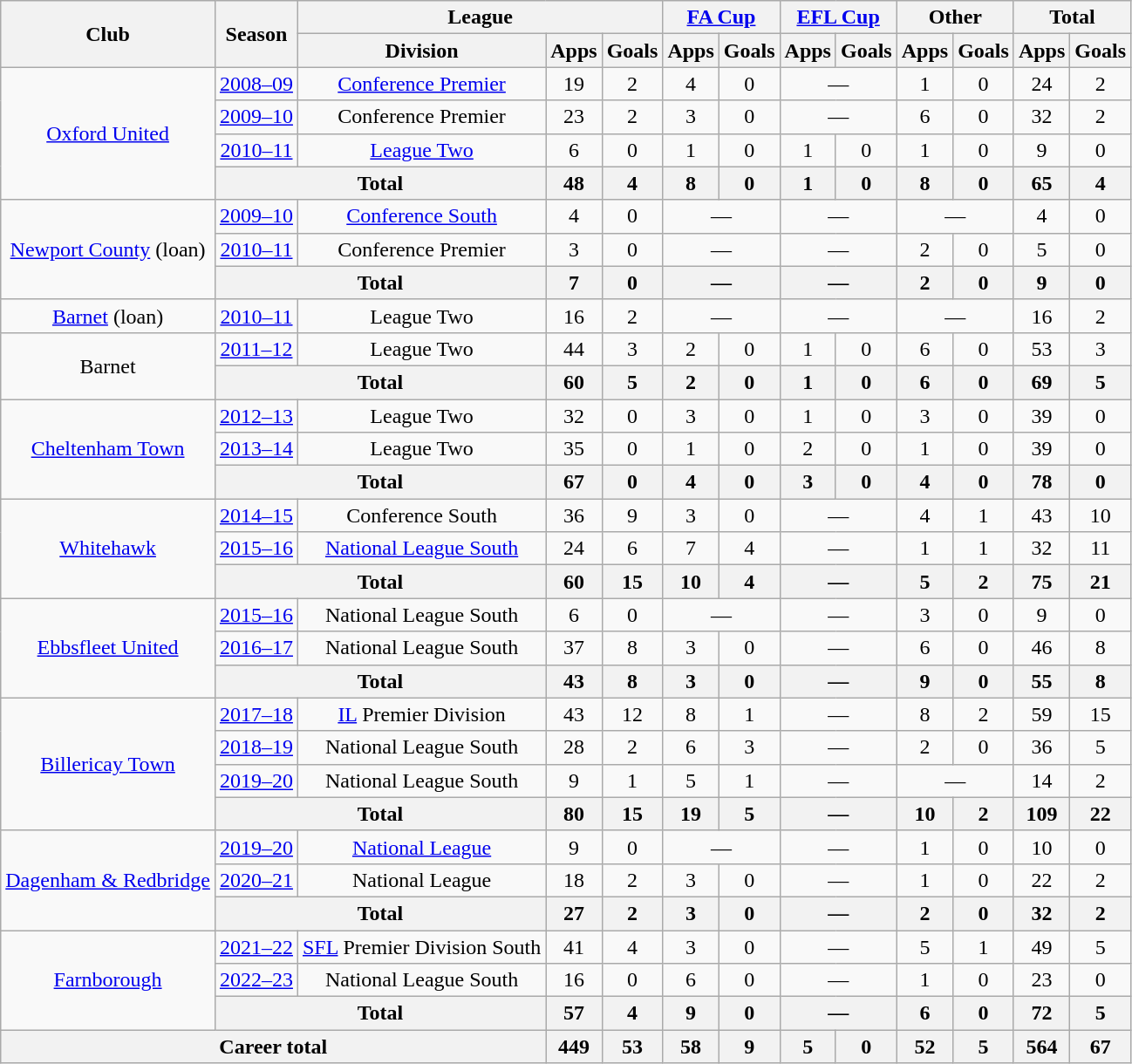<table class="wikitable" style="text-align: center">
<tr>
<th rowspan="2">Club</th>
<th rowspan="2">Season</th>
<th colspan="3">League</th>
<th colspan="2"><a href='#'>FA Cup</a></th>
<th colspan="2"><a href='#'>EFL Cup</a></th>
<th colspan="2">Other</th>
<th colspan="2">Total</th>
</tr>
<tr>
<th>Division</th>
<th>Apps</th>
<th>Goals</th>
<th>Apps</th>
<th>Goals</th>
<th>Apps</th>
<th>Goals</th>
<th>Apps</th>
<th>Goals</th>
<th>Apps</th>
<th>Goals</th>
</tr>
<tr>
<td rowspan="4"><a href='#'>Oxford United</a></td>
<td><a href='#'>2008–09</a></td>
<td><a href='#'>Conference Premier</a></td>
<td>19</td>
<td>2</td>
<td>4</td>
<td>0</td>
<td colspan=2>—</td>
<td>1</td>
<td>0</td>
<td>24</td>
<td>2</td>
</tr>
<tr>
<td><a href='#'>2009–10</a></td>
<td>Conference Premier</td>
<td>23</td>
<td>2</td>
<td>3</td>
<td>0</td>
<td colspan=2>—</td>
<td>6</td>
<td>0</td>
<td>32</td>
<td>2</td>
</tr>
<tr>
<td><a href='#'>2010–11</a></td>
<td><a href='#'>League Two</a></td>
<td>6</td>
<td>0</td>
<td>1</td>
<td>0</td>
<td>1</td>
<td>0</td>
<td>1</td>
<td>0</td>
<td>9</td>
<td>0</td>
</tr>
<tr>
<th colspan="2">Total</th>
<th>48</th>
<th>4</th>
<th>8</th>
<th>0</th>
<th>1</th>
<th>0</th>
<th>8</th>
<th>0</th>
<th>65</th>
<th>4</th>
</tr>
<tr>
<td rowspan="3"><a href='#'>Newport County</a> (loan)</td>
<td><a href='#'>2009–10</a></td>
<td><a href='#'>Conference South</a></td>
<td>4</td>
<td>0</td>
<td colspan=2>—</td>
<td colspan=2>—</td>
<td colspan=2>—</td>
<td>4</td>
<td>0</td>
</tr>
<tr>
<td><a href='#'>2010–11</a></td>
<td>Conference Premier</td>
<td>3</td>
<td>0</td>
<td colspan=2>—</td>
<td colspan=2>—</td>
<td>2</td>
<td>0</td>
<td>5</td>
<td>0</td>
</tr>
<tr>
<th colspan="2">Total</th>
<th>7</th>
<th>0</th>
<th colspan=2>—</th>
<th colspan=2>—</th>
<th>2</th>
<th>0</th>
<th>9</th>
<th>0</th>
</tr>
<tr>
<td><a href='#'>Barnet</a> (loan)</td>
<td><a href='#'>2010–11</a></td>
<td>League Two</td>
<td>16</td>
<td>2</td>
<td colspan=2>—</td>
<td colspan=2>—</td>
<td colspan=2>—</td>
<td>16</td>
<td>2</td>
</tr>
<tr>
<td rowspan="2">Barnet</td>
<td><a href='#'>2011–12</a></td>
<td>League Two</td>
<td>44</td>
<td>3</td>
<td>2</td>
<td>0</td>
<td>1</td>
<td>0</td>
<td>6</td>
<td>0</td>
<td>53</td>
<td>3</td>
</tr>
<tr>
<th colspan="2">Total</th>
<th>60</th>
<th>5</th>
<th>2</th>
<th>0</th>
<th>1</th>
<th>0</th>
<th>6</th>
<th>0</th>
<th>69</th>
<th>5</th>
</tr>
<tr>
<td rowspan="3"><a href='#'>Cheltenham Town</a></td>
<td><a href='#'>2012–13</a></td>
<td>League Two</td>
<td>32</td>
<td>0</td>
<td>3</td>
<td>0</td>
<td>1</td>
<td>0</td>
<td>3</td>
<td>0</td>
<td>39</td>
<td>0</td>
</tr>
<tr>
<td><a href='#'>2013–14</a></td>
<td>League Two</td>
<td>35</td>
<td>0</td>
<td>1</td>
<td>0</td>
<td>2</td>
<td>0</td>
<td>1</td>
<td>0</td>
<td>39</td>
<td>0</td>
</tr>
<tr>
<th colspan="2">Total</th>
<th>67</th>
<th>0</th>
<th>4</th>
<th>0</th>
<th>3</th>
<th>0</th>
<th>4</th>
<th>0</th>
<th>78</th>
<th>0</th>
</tr>
<tr>
<td rowspan="3"><a href='#'>Whitehawk</a></td>
<td><a href='#'>2014–15</a></td>
<td>Conference South</td>
<td>36</td>
<td>9</td>
<td>3</td>
<td>0</td>
<td colspan=2>—</td>
<td>4</td>
<td>1</td>
<td>43</td>
<td>10</td>
</tr>
<tr>
<td><a href='#'>2015–16</a></td>
<td><a href='#'>National League South</a></td>
<td>24</td>
<td>6</td>
<td>7</td>
<td>4</td>
<td colspan=2>—</td>
<td>1</td>
<td>1</td>
<td>32</td>
<td>11</td>
</tr>
<tr>
<th colspan="2">Total</th>
<th>60</th>
<th>15</th>
<th>10</th>
<th>4</th>
<th colspan=2>—</th>
<th>5</th>
<th>2</th>
<th>75</th>
<th>21</th>
</tr>
<tr>
<td rowspan="3"><a href='#'>Ebbsfleet United</a></td>
<td><a href='#'>2015–16</a></td>
<td>National League South</td>
<td>6</td>
<td>0</td>
<td colspan=2>—</td>
<td colspan=2>—</td>
<td>3</td>
<td>0</td>
<td>9</td>
<td>0</td>
</tr>
<tr>
<td><a href='#'>2016–17</a></td>
<td>National League South</td>
<td>37</td>
<td>8</td>
<td>3</td>
<td>0</td>
<td colspan=2>—</td>
<td>6</td>
<td>0</td>
<td>46</td>
<td>8</td>
</tr>
<tr>
<th colspan="2">Total</th>
<th>43</th>
<th>8</th>
<th>3</th>
<th>0</th>
<th colspan=2>—</th>
<th>9</th>
<th>0</th>
<th>55</th>
<th>8</th>
</tr>
<tr>
<td rowspan="4"><a href='#'>Billericay Town</a></td>
<td><a href='#'>2017–18</a></td>
<td><a href='#'>IL</a> Premier Division</td>
<td>43</td>
<td>12</td>
<td>8</td>
<td>1</td>
<td colspan=2>—</td>
<td>8</td>
<td>2</td>
<td>59</td>
<td>15</td>
</tr>
<tr>
<td><a href='#'>2018–19</a></td>
<td>National League South</td>
<td>28</td>
<td>2</td>
<td>6</td>
<td>3</td>
<td colspan=2>—</td>
<td>2</td>
<td>0</td>
<td>36</td>
<td>5</td>
</tr>
<tr>
<td><a href='#'>2019–20</a></td>
<td>National League South</td>
<td>9</td>
<td>1</td>
<td>5</td>
<td>1</td>
<td colspan=2>—</td>
<td colspan=2>—</td>
<td>14</td>
<td>2</td>
</tr>
<tr>
<th colspan="2">Total</th>
<th>80</th>
<th>15</th>
<th>19</th>
<th>5</th>
<th colspan=2>—</th>
<th>10</th>
<th>2</th>
<th>109</th>
<th>22</th>
</tr>
<tr>
<td rowspan="3"><a href='#'>Dagenham & Redbridge</a></td>
<td><a href='#'>2019–20</a></td>
<td><a href='#'>National League</a></td>
<td>9</td>
<td>0</td>
<td colspan=2>—</td>
<td colspan=2>—</td>
<td>1</td>
<td>0</td>
<td>10</td>
<td>0</td>
</tr>
<tr>
<td><a href='#'>2020–21</a></td>
<td>National League</td>
<td>18</td>
<td>2</td>
<td>3</td>
<td>0</td>
<td colspan=2>—</td>
<td>1</td>
<td>0</td>
<td>22</td>
<td>2</td>
</tr>
<tr>
<th colspan="2">Total</th>
<th>27</th>
<th>2</th>
<th>3</th>
<th>0</th>
<th colspan=2>—</th>
<th>2</th>
<th>0</th>
<th>32</th>
<th>2</th>
</tr>
<tr>
<td rowspan="3"><a href='#'>Farnborough</a></td>
<td><a href='#'>2021–22</a></td>
<td><a href='#'>SFL</a> Premier Division South</td>
<td>41</td>
<td>4</td>
<td>3</td>
<td>0</td>
<td colspan=2>—</td>
<td>5</td>
<td>1</td>
<td>49</td>
<td>5</td>
</tr>
<tr>
<td><a href='#'>2022–23</a></td>
<td>National League South</td>
<td>16</td>
<td>0</td>
<td>6</td>
<td>0</td>
<td colspan=2>—</td>
<td>1</td>
<td>0</td>
<td>23</td>
<td>0</td>
</tr>
<tr>
<th colspan="2">Total</th>
<th>57</th>
<th>4</th>
<th>9</th>
<th>0</th>
<th colspan=2>—</th>
<th>6</th>
<th>0</th>
<th>72</th>
<th>5</th>
</tr>
<tr>
<th colspan="3">Career total</th>
<th>449</th>
<th>53</th>
<th>58</th>
<th>9</th>
<th>5</th>
<th>0</th>
<th>52</th>
<th>5</th>
<th>564</th>
<th>67</th>
</tr>
</table>
